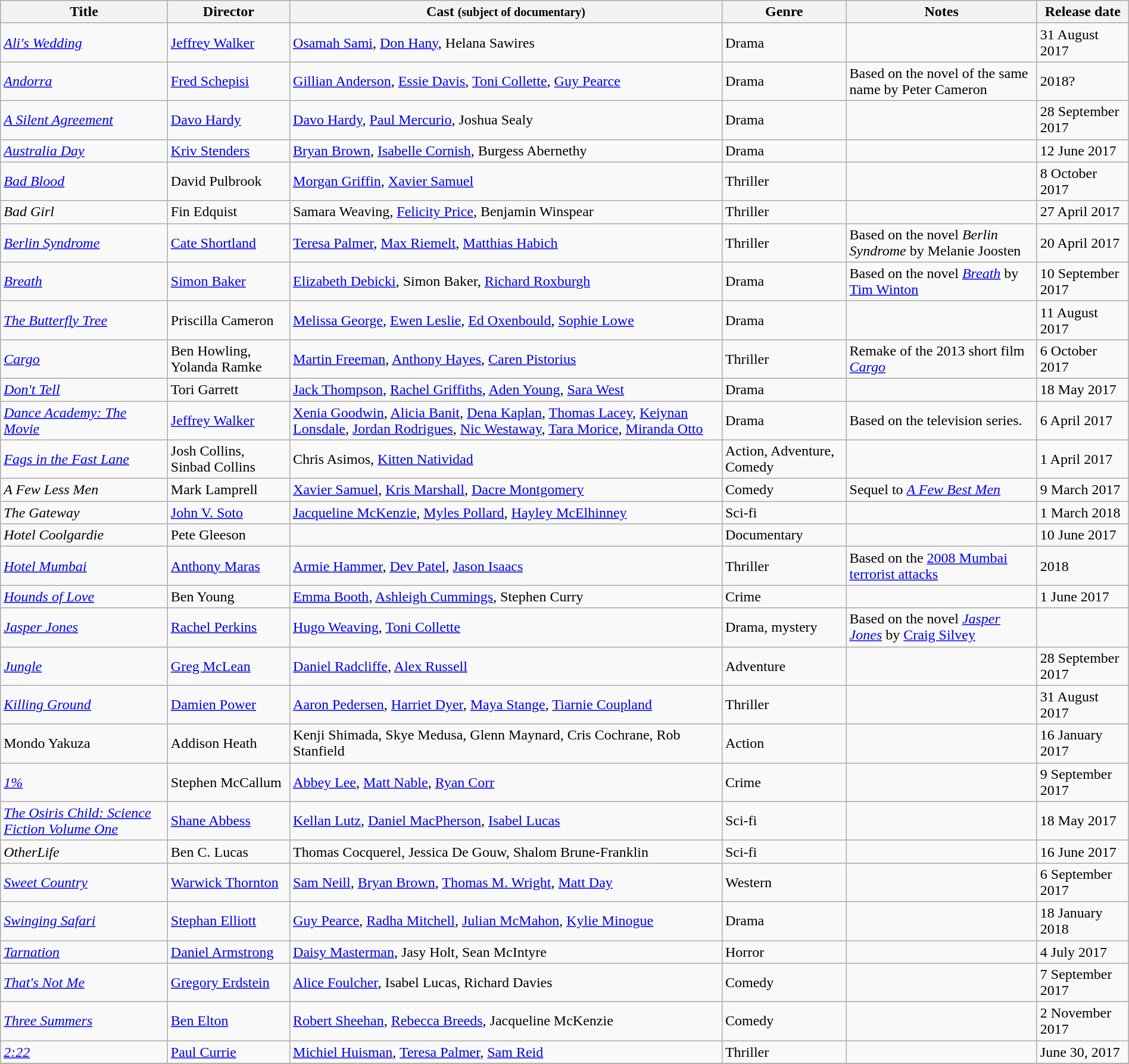<table class="wikitable sortable" style="width:100%;">
<tr>
<th>Title</th>
<th>Director</th>
<th>Cast <small>(subject of documentary)</small></th>
<th>Genre</th>
<th>Notes</th>
<th>Release date</th>
</tr>
<tr>
<td><span></span> <em><a href='#'>Ali's Wedding</a></em></td>
<td><a href='#'>Jeffrey Walker</a></td>
<td><a href='#'>Osamah Sami</a>, <a href='#'>Don Hany</a>, Helana Sawires</td>
<td>Drama</td>
<td></td>
<td>31 August 2017</td>
</tr>
<tr>
<td><span></span> <em><a href='#'>Andorra</a></em></td>
<td><a href='#'>Fred Schepisi</a></td>
<td><a href='#'>Gillian Anderson</a>, <a href='#'>Essie Davis</a>, <a href='#'>Toni Collette</a>, <a href='#'>Guy Pearce</a></td>
<td>Drama</td>
<td>Based on the novel of the same name by Peter Cameron</td>
<td>2018?</td>
</tr>
<tr>
<td><span></span> <em><a href='#'>A Silent Agreement</a></em></td>
<td><a href='#'>Davo Hardy</a></td>
<td><a href='#'>Davo Hardy</a>, <a href='#'>Paul Mercurio</a>, Joshua Sealy</td>
<td>Drama</td>
<td></td>
<td>28 September 2017</td>
</tr>
<tr>
<td><span></span> <em><a href='#'>Australia Day</a></em></td>
<td><a href='#'>Kriv Stenders</a></td>
<td><a href='#'>Bryan Brown</a>, <a href='#'>Isabelle Cornish</a>, Burgess Abernethy</td>
<td>Drama</td>
<td></td>
<td>12 June 2017</td>
</tr>
<tr>
<td><span></span> <em><a href='#'>Bad Blood</a></em></td>
<td>David Pulbrook</td>
<td><a href='#'>Morgan Griffin</a>, <a href='#'>Xavier Samuel</a></td>
<td>Thriller</td>
<td></td>
<td>8 October 2017</td>
</tr>
<tr>
<td><span></span> <em>Bad Girl</em></td>
<td>Fin Edquist</td>
<td>Samara Weaving, <a href='#'>Felicity Price</a>, Benjamin Winspear</td>
<td>Thriller</td>
<td></td>
<td>27 April 2017</td>
</tr>
<tr>
<td><span></span> <em><a href='#'>Berlin Syndrome</a></em></td>
<td><a href='#'>Cate Shortland</a></td>
<td><a href='#'>Teresa Palmer</a>, <a href='#'>Max Riemelt</a>, <a href='#'>Matthias Habich</a></td>
<td>Thriller</td>
<td>Based on the novel <em>Berlin Syndrome</em> by Melanie Joosten</td>
<td>20 April 2017</td>
</tr>
<tr>
<td><span></span> <em><a href='#'>Breath</a></em></td>
<td><a href='#'>Simon Baker</a></td>
<td><a href='#'>Elizabeth Debicki</a>, Simon Baker, <a href='#'>Richard Roxburgh</a></td>
<td>Drama</td>
<td>Based on the novel <em><a href='#'>Breath</a></em> by <a href='#'>Tim Winton</a></td>
<td>10 September 2017</td>
</tr>
<tr>
<td><span></span> <em><a href='#'>The Butterfly Tree</a></em></td>
<td>Priscilla Cameron</td>
<td><a href='#'>Melissa George</a>, <a href='#'>Ewen Leslie</a>, <a href='#'>Ed Oxenbould</a>, <a href='#'>Sophie Lowe</a></td>
<td>Drama</td>
<td></td>
<td>11 August 2017</td>
</tr>
<tr>
<td><span></span> <em><a href='#'>Cargo</a></em></td>
<td>Ben Howling, Yolanda Ramke</td>
<td><a href='#'>Martin Freeman</a>, <a href='#'>Anthony Hayes</a>, <a href='#'>Caren Pistorius</a></td>
<td>Thriller</td>
<td>Remake of the 2013 short film <em><a href='#'>Cargo</a></em></td>
<td>6 October 2017</td>
</tr>
<tr>
<td><span></span> <em><a href='#'>Don't Tell</a></em></td>
<td>Tori Garrett</td>
<td><a href='#'>Jack Thompson</a>, <a href='#'>Rachel Griffiths</a>, <a href='#'>Aden Young</a>, <a href='#'>Sara West</a></td>
<td>Drama</td>
<td></td>
<td>18 May 2017</td>
</tr>
<tr>
<td><span></span> <em><a href='#'>Dance Academy: The Movie</a></em></td>
<td><a href='#'>Jeffrey Walker</a></td>
<td><a href='#'>Xenia Goodwin</a>, <a href='#'>Alicia Banit</a>, <a href='#'>Dena Kaplan</a>, <a href='#'>Thomas Lacey</a>, <a href='#'>Keiynan Lonsdale</a>, <a href='#'>Jordan Rodrigues</a>, <a href='#'>Nic Westaway</a>, <a href='#'>Tara Morice</a>, <a href='#'>Miranda Otto</a></td>
<td>Drama</td>
<td>Based on the television series.</td>
<td>6 April 2017</td>
</tr>
<tr>
<td><span></span> <em><a href='#'>Fags in the Fast Lane</a></em></td>
<td>Josh Collins, Sinbad Collins</td>
<td>Chris Asimos, <a href='#'>Kitten Natividad</a></td>
<td>Action, Adventure, Comedy</td>
<td></td>
<td>1 April 2017</td>
</tr>
<tr>
<td><span></span> <em>A Few Less Men</em></td>
<td>Mark Lamprell</td>
<td><a href='#'>Xavier Samuel</a>, <a href='#'>Kris Marshall</a>, <a href='#'>Dacre Montgomery</a></td>
<td>Comedy</td>
<td>Sequel to <em><a href='#'>A Few Best Men</a></em></td>
<td>9 March 2017</td>
</tr>
<tr>
<td><span></span><em>The Gateway</em></td>
<td><a href='#'>John V. Soto</a></td>
<td><a href='#'>Jacqueline McKenzie</a>, <a href='#'>Myles Pollard</a>, <a href='#'>Hayley McElhinney</a></td>
<td>Sci-fi</td>
<td></td>
<td>1 March 2018</td>
</tr>
<tr>
<td><span></span> <em>Hotel Coolgardie</em></td>
<td>Pete Gleeson</td>
<td></td>
<td>Documentary</td>
<td></td>
<td>10 June 2017</td>
</tr>
<tr>
<td><span></span> <em><a href='#'>Hotel Mumbai</a></em></td>
<td><a href='#'>Anthony Maras</a></td>
<td><a href='#'>Armie Hammer</a>, <a href='#'>Dev Patel</a>, <a href='#'>Jason Isaacs</a></td>
<td>Thriller</td>
<td>Based on the <a href='#'>2008 Mumbai terrorist attacks</a></td>
<td>2018</td>
</tr>
<tr>
<td><span></span> <em><a href='#'>Hounds of Love</a></em></td>
<td>Ben Young</td>
<td><a href='#'>Emma Booth</a>, <a href='#'>Ashleigh Cummings</a>, Stephen Curry</td>
<td>Crime</td>
<td></td>
<td>1 June 2017</td>
</tr>
<tr>
<td><span></span> <em><a href='#'>Jasper Jones</a></em></td>
<td><a href='#'>Rachel Perkins</a></td>
<td><a href='#'>Hugo Weaving</a>, <a href='#'>Toni Collette</a></td>
<td>Drama, mystery</td>
<td>Based on the novel <em><a href='#'>Jasper Jones</a></em> by <a href='#'>Craig Silvey</a></td>
<td></td>
</tr>
<tr>
<td><span></span> <em><a href='#'>Jungle</a></em></td>
<td><a href='#'>Greg McLean</a></td>
<td><a href='#'>Daniel Radcliffe</a>, <a href='#'>Alex Russell</a></td>
<td>Adventure</td>
<td></td>
<td>28 September 2017</td>
</tr>
<tr>
<td><span></span> <em><a href='#'>Killing Ground</a></em></td>
<td><a href='#'>Damien Power</a></td>
<td><a href='#'>Aaron Pedersen</a>, <a href='#'>Harriet Dyer</a>, <a href='#'>Maya Stange</a>, <a href='#'>Tiarnie Coupland</a></td>
<td>Thriller</td>
<td></td>
<td>31 August 2017</td>
</tr>
<tr>
<td>Mondo Yakuza</td>
<td>Addison Heath</td>
<td>Kenji Shimada, Skye Medusa, Glenn Maynard, Cris Cochrane, Rob Stanfield</td>
<td>Action</td>
<td></td>
<td>16 January 2017</td>
</tr>
<tr>
<td><span></span> <em><a href='#'>1%</a></em></td>
<td>Stephen McCallum</td>
<td><a href='#'>Abbey Lee</a>, <a href='#'>Matt Nable</a>, <a href='#'>Ryan Corr</a></td>
<td>Crime</td>
<td></td>
<td>9 September 2017</td>
</tr>
<tr>
<td><span></span> <em><a href='#'>The Osiris Child: Science Fiction Volume One</a></em></td>
<td><a href='#'>Shane Abbess</a></td>
<td><a href='#'>Kellan Lutz</a>, <a href='#'>Daniel MacPherson</a>, <a href='#'>Isabel Lucas</a></td>
<td>Sci-fi</td>
<td></td>
<td>18 May 2017</td>
</tr>
<tr>
<td><span></span> <em>OtherLife</em></td>
<td>Ben C. Lucas</td>
<td>Thomas Cocquerel, Jessica De Gouw, Shalom Brune-Franklin</td>
<td>Sci-fi</td>
<td></td>
<td>16 June 2017</td>
</tr>
<tr>
<td><span></span> <em><a href='#'>Sweet Country</a></em></td>
<td><a href='#'>Warwick Thornton</a></td>
<td><a href='#'>Sam Neill</a>, <a href='#'>Bryan Brown</a>, <a href='#'>Thomas M. Wright</a>, <a href='#'>Matt Day</a></td>
<td>Western</td>
<td></td>
<td>6 September 2017</td>
</tr>
<tr>
<td><span></span> <em><a href='#'>Swinging Safari</a></em></td>
<td><a href='#'>Stephan Elliott</a></td>
<td><a href='#'>Guy Pearce</a>, <a href='#'>Radha Mitchell</a>, <a href='#'>Julian McMahon</a>, <a href='#'>Kylie Minogue</a></td>
<td>Drama</td>
<td></td>
<td>18 January 2018</td>
</tr>
<tr>
<td><span></span> <em><a href='#'>Tarnation</a> </em></td>
<td><a href='#'>Daniel Armstrong</a></td>
<td><a href='#'>Daisy Masterman</a>, Jasy Holt, Sean McIntyre</td>
<td>Horror</td>
<td></td>
<td>4 July 2017</td>
</tr>
<tr>
<td><span></span> <em><a href='#'>That's Not Me</a> </em></td>
<td><a href='#'>Gregory Erdstein</a></td>
<td><a href='#'>Alice Foulcher</a>, Isabel Lucas, Richard Davies</td>
<td>Comedy</td>
<td></td>
<td>7 September 2017</td>
</tr>
<tr>
<td><span></span> <em><a href='#'>Three Summers</a></em></td>
<td><a href='#'>Ben Elton</a></td>
<td><a href='#'>Robert Sheehan</a>, <a href='#'>Rebecca Breeds</a>, Jacqueline McKenzie</td>
<td>Comedy</td>
<td></td>
<td>2 November 2017</td>
</tr>
<tr>
<td><span></span>  <em><a href='#'>2:22</a></em></td>
<td><a href='#'>Paul Currie</a></td>
<td><a href='#'>Michiel Huisman</a>, <a href='#'>Teresa Palmer</a>, <a href='#'>Sam Reid</a></td>
<td>Thriller</td>
<td></td>
<td>June 30, 2017</td>
</tr>
<tr>
</tr>
</table>
